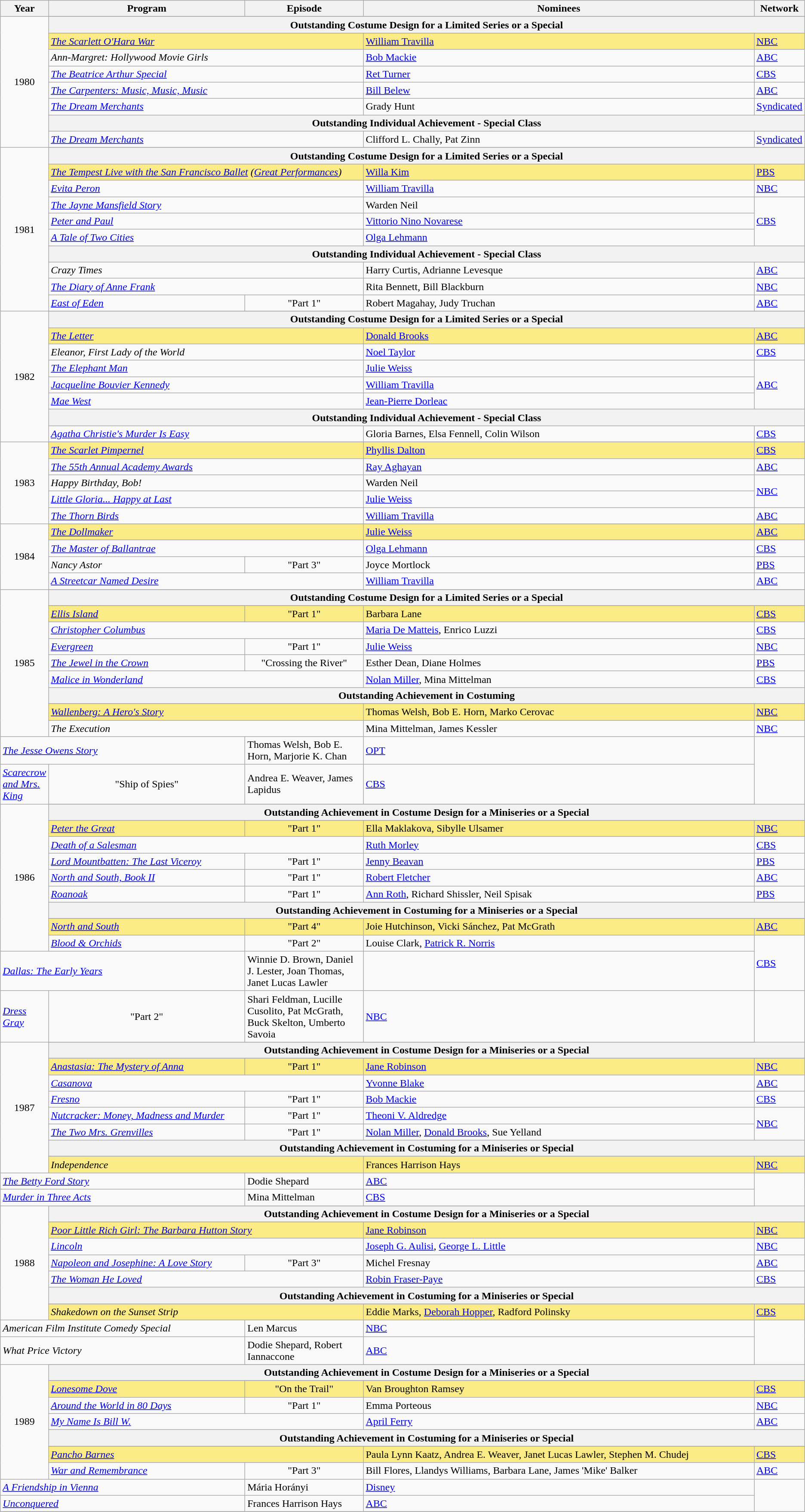<table class="wikitable">
<tr>
<th width="5%">Year</th>
<th width="25%">Program</th>
<th width="15%">Episode</th>
<th width="50%">Nominees</th>
<th width="5%">Network</th>
</tr>
<tr>
<td rowspan=9 style="text-align:center">1980</td>
</tr>
<tr>
<th colspan="4">Outstanding Costume Design for a Limited Series or a Special</th>
</tr>
<tr style="background:#FAEB86;">
<td colspan=2><em><a href='#'>The Scarlett O'Hara War</a></em></td>
<td><a href='#'>William Travilla</a></td>
<td><a href='#'>NBC</a></td>
</tr>
<tr>
<td colspan=2><em>Ann-Margret: Hollywood Movie Girls</em></td>
<td><a href='#'>Bob Mackie</a></td>
<td><a href='#'>ABC</a></td>
</tr>
<tr>
<td colspan=2><em><a href='#'>The Beatrice Arthur Special</a></em></td>
<td><a href='#'>Ret Turner</a></td>
<td><a href='#'>CBS</a></td>
</tr>
<tr>
<td colspan=2><em><a href='#'>The Carpenters: Music, Music, Music</a></em></td>
<td><a href='#'>Bill Belew</a></td>
<td><a href='#'>ABC</a></td>
</tr>
<tr>
<td colspan=2><em><a href='#'>The Dream Merchants</a></em></td>
<td>Grady Hunt</td>
<td><a href='#'>Syndicated</a></td>
</tr>
<tr>
<th colspan="4">Outstanding Individual Achievement - Special Class</th>
</tr>
<tr>
<td colspan=2><em><a href='#'>The Dream Merchants</a></em></td>
<td>Clifford L. Chally, Pat Zinn</td>
<td><a href='#'>Syndicated</a></td>
</tr>
<tr>
<td rowspan=11 style="text-align:center">1981</td>
</tr>
<tr>
<th colspan="4">Outstanding Costume Design for a Limited Series or a Special</th>
</tr>
<tr style="background:#FAEB86;">
<td colspan=2><em><a href='#'>The Tempest Live with the San Francisco Ballet</a> (<a href='#'>Great Performances</a>)</em></td>
<td><a href='#'>Willa Kim</a></td>
<td><a href='#'>PBS</a></td>
</tr>
<tr>
<td colspan=2><em><a href='#'>Evita Peron</a></em></td>
<td><a href='#'>William Travilla</a></td>
<td><a href='#'>NBC</a></td>
</tr>
<tr>
<td colspan=2><em><a href='#'>The Jayne Mansfield Story</a></em></td>
<td>Warden Neil</td>
<td rowspan=3><a href='#'>CBS</a></td>
</tr>
<tr>
<td colspan=2><em><a href='#'>Peter and Paul</a></em></td>
<td><a href='#'>Vittorio Nino Novarese</a></td>
</tr>
<tr>
<td colspan=2><em><a href='#'>A Tale of Two Cities</a></em></td>
<td><a href='#'>Olga Lehmann</a></td>
</tr>
<tr>
<th colspan="4">Outstanding Individual Achievement - Special Class</th>
</tr>
<tr>
<td colspan=2><em>Crazy Times</em></td>
<td>Harry Curtis, Adrianne Levesque</td>
<td><a href='#'>ABC</a></td>
</tr>
<tr>
<td colspan=2><em><a href='#'>The Diary of Anne Frank</a></em></td>
<td>Rita Bennett, Bill Blackburn</td>
<td><a href='#'>NBC</a></td>
</tr>
<tr>
<td><em><a href='#'>East of Eden</a></em></td>
<td align=center>"Part 1"</td>
<td>Robert Magahay, Judy Truchan</td>
<td><a href='#'>ABC</a></td>
</tr>
<tr>
<td rowspan=9 style="text-align:center">1982</td>
</tr>
<tr>
<th colspan="4">Outstanding Costume Design for a Limited Series or a Special</th>
</tr>
<tr style="background:#FAEB86;">
<td colspan=2><em><a href='#'>The Letter</a></em></td>
<td><a href='#'>Donald Brooks</a></td>
<td><a href='#'>ABC</a></td>
</tr>
<tr>
<td colspan=2><em>Eleanor, First Lady of the World</em></td>
<td><a href='#'>Noel Taylor</a></td>
<td><a href='#'>CBS</a></td>
</tr>
<tr>
<td colspan=2><em><a href='#'>The Elephant Man</a></em></td>
<td><a href='#'>Julie Weiss</a></td>
<td rowspan=3><a href='#'>ABC</a></td>
</tr>
<tr>
<td colspan=2><em><a href='#'>Jacqueline Bouvier Kennedy</a></em></td>
<td><a href='#'>William Travilla</a></td>
</tr>
<tr>
<td colspan=2><em><a href='#'>Mae West</a></em></td>
<td><a href='#'>Jean-Pierre Dorleac</a></td>
</tr>
<tr>
<th colspan="4">Outstanding Individual Achievement - Special Class</th>
</tr>
<tr>
<td colspan=2><em><a href='#'>Agatha Christie's Murder Is Easy</a></em></td>
<td>Gloria Barnes, Elsa Fennell, Colin Wilson</td>
<td><a href='#'>CBS</a></td>
</tr>
<tr>
<td rowspan="6" align=center>1983</td>
</tr>
<tr style="background:#FAEB86;">
<td colspan=2><em><a href='#'>The Scarlet Pimpernel</a></em></td>
<td><a href='#'>Phyllis Dalton</a></td>
<td><a href='#'>CBS</a></td>
</tr>
<tr>
<td colspan=2><em><a href='#'>The 55th Annual Academy Awards</a></em></td>
<td><a href='#'>Ray Aghayan</a></td>
<td><a href='#'>ABC</a></td>
</tr>
<tr>
<td colspan=2><em>Happy Birthday, Bob!</em></td>
<td>Warden Neil</td>
<td rowspan=2><a href='#'>NBC</a></td>
</tr>
<tr>
<td colspan=2><em><a href='#'>Little Gloria... Happy at Last</a></em></td>
<td><a href='#'>Julie Weiss</a></td>
</tr>
<tr>
<td colspan=2><em><a href='#'>The Thorn Birds</a></em></td>
<td><a href='#'>William Travilla</a></td>
<td><a href='#'>ABC</a></td>
</tr>
<tr>
<td rowspan="5" align=center>1984</td>
</tr>
<tr style="background:#FAEB86;">
<td colspan=2><em><a href='#'>The Dollmaker</a></em></td>
<td><a href='#'>Julie Weiss</a></td>
<td><a href='#'>ABC</a></td>
</tr>
<tr>
<td colspan=2><em><a href='#'>The Master of Ballantrae</a></em></td>
<td><a href='#'>Olga Lehmann</a></td>
<td><a href='#'>CBS</a></td>
</tr>
<tr>
<td><em>Nancy Astor</em></td>
<td align=center>"Part 3"</td>
<td>Joyce Mortlock</td>
<td><a href='#'>PBS</a></td>
</tr>
<tr>
<td colspan=2><em><a href='#'>A Streetcar Named Desire</a></em></td>
<td><a href='#'>William Travilla</a></td>
<td><a href='#'>ABC</a></td>
</tr>
<tr>
<td rowspan=12 style="text-align:center">1985</td>
</tr>
<tr>
<th colspan="4">Outstanding Costume Design for a Limited Series or a Special</th>
</tr>
<tr>
</tr>
<tr style="background:#FAEB86;">
<td><em><a href='#'>Ellis Island</a></em></td>
<td align=center>"Part 1"</td>
<td>Barbara Lane</td>
<td><a href='#'>CBS</a></td>
</tr>
<tr>
<td colspan=2><em><a href='#'>Christopher Columbus</a></em></td>
<td><a href='#'>Maria De Matteis</a>, Enrico Luzzi</td>
<td><a href='#'>CBS</a></td>
</tr>
<tr>
<td><em><a href='#'>Evergreen</a></em></td>
<td align=center>"Part 1"</td>
<td><a href='#'>Julie Weiss</a></td>
<td><a href='#'>NBC</a></td>
</tr>
<tr>
<td><em><a href='#'>The Jewel in the Crown</a></em></td>
<td align=center>"Crossing the River"</td>
<td>Esther Dean, Diane Holmes</td>
<td><a href='#'>PBS</a></td>
</tr>
<tr>
<td colspan=2><em><a href='#'>Malice in Wonderland</a></em></td>
<td><a href='#'>Nolan Miller</a>, Mina Mittelman</td>
<td><a href='#'>CBS</a></td>
</tr>
<tr>
<th colspan="4">Outstanding Achievement in Costuming</th>
</tr>
<tr>
</tr>
<tr style="background:#FAEB86;">
<td colspan=2><em><a href='#'>Wallenberg: A Hero's Story</a></em></td>
<td>Thomas Welsh, Bob E. Horn, Marko Cerovac</td>
<td><a href='#'>NBC</a></td>
</tr>
<tr>
<td colspan=2><em>The Execution</em></td>
<td>Mina Mittelman, James Kessler</td>
<td><a href='#'>NBC</a></td>
</tr>
<tr>
<td colspan=2><em><a href='#'>The Jesse Owens Story</a></em></td>
<td>Thomas Welsh, Bob E. Horn, Marjorie K. Chan</td>
<td><a href='#'>OPT</a></td>
</tr>
<tr>
<td><em><a href='#'>Scarecrow and Mrs. King</a></em></td>
<td align=center>"Ship of Spies"</td>
<td>Andrea E. Weaver, James Lapidus</td>
<td><a href='#'>CBS</a></td>
</tr>
<tr>
<td rowspan=12 style="text-align:center">1986</td>
</tr>
<tr>
<th colspan="4">Outstanding Achievement in Costume Design for a Miniseries or a Special</th>
</tr>
<tr>
</tr>
<tr style="background:#FAEB86;">
<td><em><a href='#'>Peter the Great</a></em></td>
<td align=center>"Part 1"</td>
<td>Ella Maklakova, Sibylle Ulsamer</td>
<td><a href='#'>NBC</a></td>
</tr>
<tr>
<td colspan=2><em><a href='#'>Death of a Salesman</a></em></td>
<td><a href='#'>Ruth Morley</a></td>
<td><a href='#'>CBS</a></td>
</tr>
<tr>
<td><em><a href='#'>Lord Mountbatten: The Last Viceroy</a></em></td>
<td align=center>"Part 1"</td>
<td><a href='#'>Jenny Beavan</a></td>
<td><a href='#'>PBS</a></td>
</tr>
<tr>
<td><em><a href='#'>North and South, Book II</a></em></td>
<td align=center>"Part 1"</td>
<td><a href='#'>Robert Fletcher</a></td>
<td><a href='#'>ABC</a></td>
</tr>
<tr>
<td><em><a href='#'>Roanoak</a></em></td>
<td align=center>"Part 1"</td>
<td><a href='#'>Ann Roth</a>, Richard Shissler, Neil Spisak</td>
<td><a href='#'>PBS</a></td>
</tr>
<tr>
<th colspan="4">Outstanding Achievement in Costuming for a Miniseries or a Special</th>
</tr>
<tr>
</tr>
<tr style="background:#FAEB86;">
<td><em><a href='#'>North and South</a></em></td>
<td align=center>"Part 4"</td>
<td>Joie Hutchinson, Vicki Sánchez, Pat McGrath</td>
<td><a href='#'>ABC</a></td>
</tr>
<tr>
<td><em><a href='#'>Blood & Orchids</a></em></td>
<td align=center>"Part 2"</td>
<td>Louise Clark, <a href='#'>Patrick R. Norris</a></td>
<td rowspan=2><a href='#'>CBS</a></td>
</tr>
<tr>
<td colspan=2><em><a href='#'>Dallas: The Early Years</a></em></td>
<td>Winnie D. Brown, Daniel J. Lester, Joan Thomas, Janet Lucas Lawler</td>
</tr>
<tr>
<td><em><a href='#'>Dress Gray</a></em></td>
<td align=center>"Part 2"</td>
<td>Shari Feldman, Lucille Cusolito, Pat McGrath, Buck Skelton, Umberto Savoia</td>
<td><a href='#'>NBC</a></td>
</tr>
<tr>
<td rowspan=11 style="text-align:center">1987</td>
</tr>
<tr>
<th colspan="4">Outstanding Achievement in Costume Design for a Miniseries or a Special</th>
</tr>
<tr>
</tr>
<tr style="background:#FAEB86;">
<td><em><a href='#'>Anastasia: The Mystery of Anna</a></em></td>
<td align=center>"Part 1"</td>
<td><a href='#'>Jane Robinson</a></td>
<td><a href='#'>NBC</a></td>
</tr>
<tr>
<td colspan=2><em><a href='#'>Casanova</a></em></td>
<td><a href='#'>Yvonne Blake</a></td>
<td><a href='#'>ABC</a></td>
</tr>
<tr>
<td><em><a href='#'>Fresno</a></em></td>
<td align=center>"Part 1"</td>
<td><a href='#'>Bob Mackie</a></td>
<td><a href='#'>CBS</a></td>
</tr>
<tr>
<td><em><a href='#'>Nutcracker: Money, Madness and Murder</a></em></td>
<td align=center>"Part 1"</td>
<td><a href='#'>Theoni V. Aldredge</a></td>
<td rowspan=2><a href='#'>NBC</a></td>
</tr>
<tr>
<td><em><a href='#'>The Two Mrs. Grenvilles</a></em></td>
<td align=center>"Part 1"</td>
<td><a href='#'>Nolan Miller</a>, <a href='#'>Donald Brooks</a>, Sue Yelland</td>
</tr>
<tr>
<th colspan="4">Outstanding Achievement in Costuming for a Miniseries or Special</th>
</tr>
<tr>
</tr>
<tr style="background:#FAEB86;">
<td colspan=2><em>Independence</em></td>
<td>Frances Harrison Hays</td>
<td><a href='#'>NBC</a></td>
</tr>
<tr>
<td colspan=2><em><a href='#'>The Betty Ford Story</a></em></td>
<td>Dodie Shepard</td>
<td><a href='#'>ABC</a></td>
</tr>
<tr>
<td colspan=2><em><a href='#'>Murder in Three Acts</a></em></td>
<td>Mina Mittelman</td>
<td><a href='#'>CBS</a></td>
</tr>
<tr>
<td rowspan=10 style="text-align:center">1988</td>
</tr>
<tr>
<th colspan="4">Outstanding Achievement in Costume Design for a Miniseries or a Special</th>
</tr>
<tr>
</tr>
<tr style="background:#FAEB86;">
<td colspan=2><em><a href='#'>Poor Little Rich Girl: The Barbara Hutton Story</a></em></td>
<td><a href='#'>Jane Robinson</a></td>
<td><a href='#'>NBC</a></td>
</tr>
<tr>
<td colspan=2><em><a href='#'>Lincoln</a></em></td>
<td><a href='#'>Joseph G. Aulisi</a>, <a href='#'>George L. Little</a></td>
<td><a href='#'>NBC</a></td>
</tr>
<tr>
<td><em><a href='#'>Napoleon and Josephine: A Love Story</a></em></td>
<td align=center>"Part 3"</td>
<td>Michel Fresnay</td>
<td><a href='#'>ABC</a></td>
</tr>
<tr>
<td colspan=2><em><a href='#'>The Woman He Loved</a></em></td>
<td><a href='#'>Robin Fraser-Paye</a></td>
<td><a href='#'>CBS</a></td>
</tr>
<tr>
<th colspan="4">Outstanding Achievement in Costuming for a Miniseries or Special</th>
</tr>
<tr>
</tr>
<tr style="background:#FAEB86;">
<td colspan=2><em>Shakedown on the Sunset Strip</em></td>
<td>Eddie Marks, <a href='#'>Deborah Hopper</a>, Radford Polinsky</td>
<td><a href='#'>CBS</a></td>
</tr>
<tr>
<td colspan=2><em>American Film Institute Comedy Special</em></td>
<td>Len Marcus</td>
<td><a href='#'>NBC</a></td>
</tr>
<tr>
<td colspan=2><em>What Price Victory</em></td>
<td>Dodie Shepard, Robert Iannaccone</td>
<td><a href='#'>ABC</a></td>
</tr>
<tr>
<td rowspan=10 style="text-align:center">1989</td>
</tr>
<tr>
<th colspan="4">Outstanding Achievement in Costume Design for a Miniseries or a Special</th>
</tr>
<tr>
</tr>
<tr style="background:#FAEB86;">
<td><em><a href='#'>Lonesome Dove</a></em></td>
<td align=center>"On the Trail"</td>
<td>Van Broughton Ramsey</td>
<td><a href='#'>CBS</a></td>
</tr>
<tr>
<td><em><a href='#'>Around the World in 80 Days</a></em></td>
<td align=center>"Part 1"</td>
<td>Emma Porteous</td>
<td><a href='#'>NBC</a></td>
</tr>
<tr>
<td colspan=2><em><a href='#'>My Name Is Bill W.</a></em></td>
<td><a href='#'>April Ferry</a></td>
<td><a href='#'>ABC</a></td>
</tr>
<tr>
<th colspan="4">Outstanding Achievement in Costuming for a Miniseries or Special</th>
</tr>
<tr>
</tr>
<tr style="background:#FAEB86;">
<td colspan=2><em><a href='#'>Pancho Barnes</a></em></td>
<td>Paula Lynn Kaatz, Andrea E. Weaver, Janet Lucas Lawler, Stephen M. Chudej</td>
<td><a href='#'>CBS</a></td>
</tr>
<tr>
<td><em><a href='#'>War and Remembrance</a></em></td>
<td align=center>"Part 3"</td>
<td>Bill Flores, Llandys Williams, Barbara Lane, James 'Mike' Balker</td>
<td><a href='#'>ABC</a></td>
</tr>
<tr>
<td colspan=2><em><a href='#'>A Friendship in Vienna</a></em></td>
<td>Mária Horányi</td>
<td><a href='#'>Disney</a></td>
</tr>
<tr>
<td colspan=2><em><a href='#'>Unconquered</a></em></td>
<td>Frances Harrison Hays</td>
<td><a href='#'>ABC</a></td>
</tr>
<tr>
</tr>
</table>
